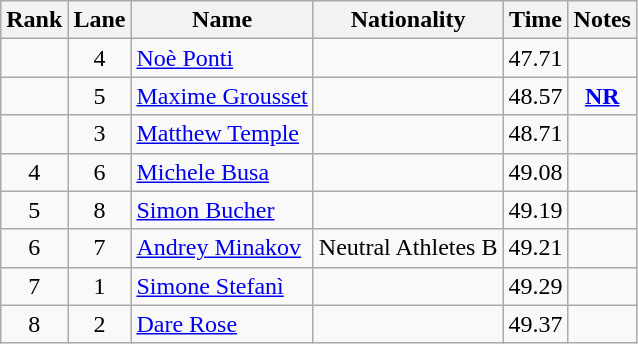<table class="wikitable sortable" style="text-align:center">
<tr>
<th>Rank</th>
<th>Lane</th>
<th>Name</th>
<th>Nationality</th>
<th>Time</th>
<th>Notes</th>
</tr>
<tr>
<td></td>
<td>4</td>
<td align=left><a href='#'>Noè Ponti</a></td>
<td align=left></td>
<td>47.71</td>
<td></td>
</tr>
<tr>
<td></td>
<td>5</td>
<td align=left><a href='#'>Maxime Grousset</a></td>
<td align=left></td>
<td>48.57</td>
<td><strong><a href='#'>NR</a></strong></td>
</tr>
<tr>
<td></td>
<td>3</td>
<td align=left><a href='#'>Matthew Temple</a></td>
<td align=left></td>
<td>48.71</td>
<td></td>
</tr>
<tr>
<td>4</td>
<td>6</td>
<td align=left><a href='#'>Michele Busa</a></td>
<td align=left></td>
<td>49.08</td>
<td></td>
</tr>
<tr>
<td>5</td>
<td>8</td>
<td align=left><a href='#'>Simon Bucher</a></td>
<td align=left></td>
<td>49.19</td>
<td></td>
</tr>
<tr>
<td>6</td>
<td>7</td>
<td align=left><a href='#'>Andrey Minakov</a></td>
<td align=left> Neutral Athletes B</td>
<td>49.21</td>
<td></td>
</tr>
<tr>
<td>7</td>
<td>1</td>
<td align=left><a href='#'>Simone Stefanì</a></td>
<td align=left></td>
<td>49.29</td>
<td></td>
</tr>
<tr>
<td>8</td>
<td>2</td>
<td align=left><a href='#'>Dare Rose</a></td>
<td align=left></td>
<td>49.37</td>
<td></td>
</tr>
</table>
